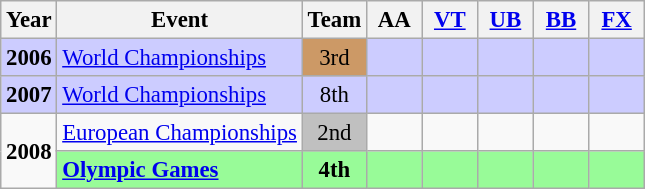<table class="wikitable" style="text-align:center; font-size: 95%;">
<tr>
<th>Year</th>
<th>Event</th>
<th style="width:30px;">Team</th>
<th style="width:30px;">AA</th>
<th style="width:30px;"><a href='#'>VT</a></th>
<th style="width:30px;"><a href='#'>UB</a></th>
<th style="width:30px;"><a href='#'>BB</a></th>
<th style="width:30px;"><a href='#'>FX</a></th>
</tr>
<tr bgcolor=#CCCCFF>
<td rowspan="1"><strong>2006</strong></td>
<td align=left><a href='#'>World Championships</a></td>
<td style="background:#c96;">3rd</td>
<td></td>
<td></td>
<td></td>
<td></td>
<td></td>
</tr>
<tr bgcolor=#CCCCFF>
<td rowspan="1"><strong>2007</strong></td>
<td align=left><a href='#'>World Championships</a></td>
<td>8th</td>
<td></td>
<td></td>
<td></td>
<td></td>
<td></td>
</tr>
<tr>
<td rowspan="2"><strong>2008</strong></td>
<td align=left><a href='#'>European Championships</a></td>
<td style="background:silver;">2nd</td>
<td></td>
<td></td>
<td></td>
<td></td>
<td></td>
</tr>
<tr bgcolor=98FB98>
<td align=left><strong><a href='#'>Olympic Games</a></strong></td>
<td><strong>4th</strong></td>
<td></td>
<td></td>
<td></td>
<td></td>
<td></td>
</tr>
</table>
